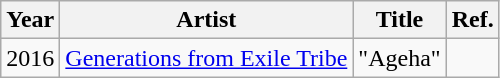<table class="wikitable">
<tr>
<th>Year</th>
<th>Artist</th>
<th>Title</th>
<th>Ref.</th>
</tr>
<tr>
<td>2016</td>
<td><a href='#'>Generations from Exile Tribe</a></td>
<td>"Ageha"</td>
<td></td>
</tr>
</table>
